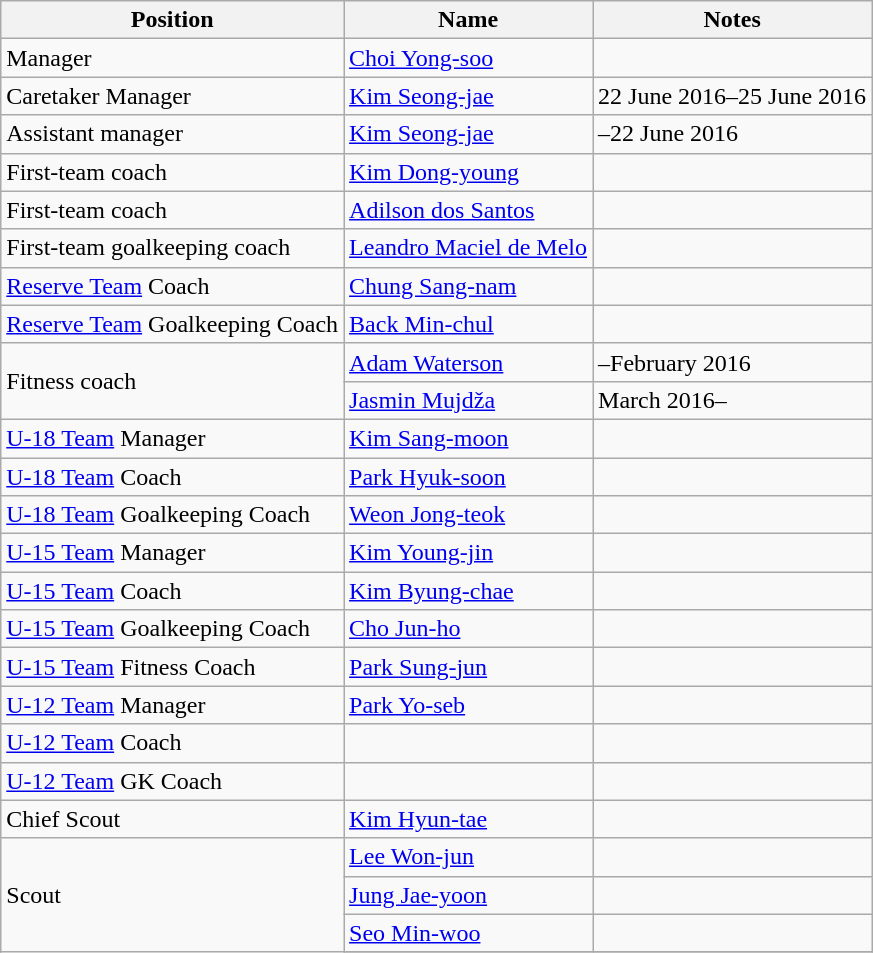<table class="wikitable">
<tr>
<th>Position</th>
<th>Name</th>
<th>Notes</th>
</tr>
<tr>
<td>Manager</td>
<td> <a href='#'>Choi Yong-soo</a></td>
<td></td>
</tr>
<tr>
<td>Caretaker Manager</td>
<td> <a href='#'>Kim Seong-jae</a></td>
<td>22 June 2016–25 June 2016</td>
</tr>
<tr>
<td>Assistant manager</td>
<td> <a href='#'>Kim Seong-jae</a></td>
<td>–22 June 2016</td>
</tr>
<tr>
<td>First-team coach</td>
<td> <a href='#'>Kim Dong-young</a></td>
<td></td>
</tr>
<tr>
<td>First-team coach</td>
<td> <a href='#'>Adilson dos Santos</a></td>
<td></td>
</tr>
<tr>
<td>First-team goalkeeping coach</td>
<td> <a href='#'>Leandro Maciel de Melo</a></td>
<td></td>
</tr>
<tr>
<td><a href='#'>Reserve Team</a> Coach</td>
<td> <a href='#'>Chung Sang-nam</a></td>
<td></td>
</tr>
<tr>
<td><a href='#'>Reserve Team</a> Goalkeeping Coach</td>
<td> <a href='#'>Back Min-chul</a></td>
<td></td>
</tr>
<tr>
<td rowspan="2">Fitness coach</td>
<td> <a href='#'>Adam Waterson</a></td>
<td>–February 2016</td>
</tr>
<tr>
<td> <a href='#'>Jasmin Mujdža</a></td>
<td>March 2016–</td>
</tr>
<tr>
<td><a href='#'>U-18 Team</a> Manager</td>
<td> <a href='#'>Kim Sang-moon</a></td>
<td></td>
</tr>
<tr>
<td><a href='#'>U-18 Team</a> Coach</td>
<td> <a href='#'>Park Hyuk-soon</a></td>
<td></td>
</tr>
<tr>
<td><a href='#'>U-18 Team</a> Goalkeeping Coach</td>
<td> <a href='#'>Weon Jong-teok</a></td>
<td></td>
</tr>
<tr>
<td><a href='#'>U-15 Team</a> Manager</td>
<td> <a href='#'>Kim Young-jin</a></td>
<td></td>
</tr>
<tr>
<td><a href='#'>U-15 Team</a> Coach</td>
<td> <a href='#'>Kim Byung-chae</a></td>
<td></td>
</tr>
<tr>
<td><a href='#'>U-15 Team</a> Goalkeeping Coach</td>
<td> <a href='#'>Cho Jun-ho</a></td>
<td></td>
</tr>
<tr>
<td><a href='#'>U-15 Team</a> Fitness Coach</td>
<td> <a href='#'>Park Sung-jun</a></td>
<td></td>
</tr>
<tr>
<td><a href='#'>U-12 Team</a> Manager</td>
<td> <a href='#'>Park Yo-seb</a></td>
<td></td>
</tr>
<tr>
<td><a href='#'>U-12 Team</a> Coach</td>
<td></td>
<td></td>
</tr>
<tr>
<td><a href='#'>U-12 Team</a> GK Coach</td>
<td></td>
<td></td>
</tr>
<tr>
<td>Chief Scout</td>
<td> <a href='#'>Kim Hyun-tae</a></td>
<td></td>
</tr>
<tr>
<td rowspan="5">Scout</td>
<td> <a href='#'>Lee Won-jun</a></td>
<td></td>
</tr>
<tr>
<td> <a href='#'>Jung Jae-yoon</a></td>
<td></td>
</tr>
<tr>
<td> <a href='#'>Seo Min-woo</a></td>
<td></td>
</tr>
<tr>
</tr>
</table>
